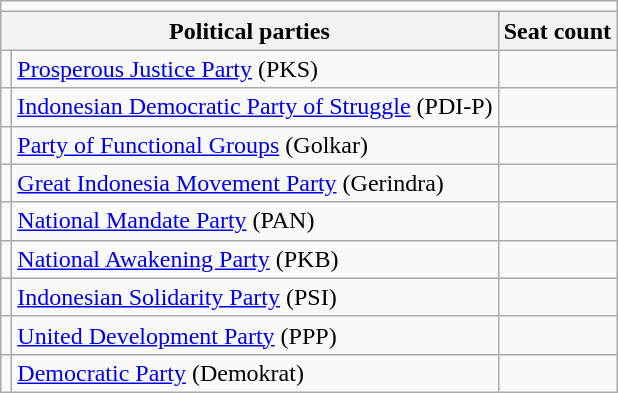<table class="wikitable">
<tr>
<td colspan="4"></td>
</tr>
<tr>
<th colspan="2">Political parties</th>
<th>Seat count</th>
</tr>
<tr>
<td bgcolor=></td>
<td><a href='#'>Prosperous Justice Party</a> (PKS)</td>
<td></td>
</tr>
<tr>
<td bgcolor=></td>
<td><a href='#'>Indonesian Democratic Party of Struggle</a> (PDI-P)</td>
<td></td>
</tr>
<tr>
<td bgcolor=></td>
<td><a href='#'>Party of Functional Groups</a> (Golkar)</td>
<td></td>
</tr>
<tr>
<td bgcolor=></td>
<td><a href='#'>Great Indonesia Movement Party</a> (Gerindra)</td>
<td></td>
</tr>
<tr>
<td bgcolor=></td>
<td><a href='#'>National Mandate Party</a> (PAN)</td>
<td></td>
</tr>
<tr>
<td bgcolor=></td>
<td><a href='#'>National Awakening Party</a> (PKB)</td>
<td></td>
</tr>
<tr>
<td bgcolor=></td>
<td><a href='#'>Indonesian Solidarity Party</a> (PSI)</td>
<td></td>
</tr>
<tr>
<td bgcolor=></td>
<td><a href='#'>United Development Party</a> (PPP)</td>
<td></td>
</tr>
<tr>
<td bgcolor=></td>
<td><a href='#'>Democratic Party</a> (Demokrat)</td>
<td></td>
</tr>
</table>
